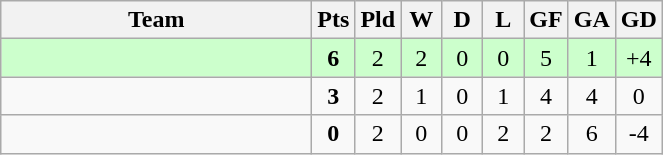<table class=wikitable style="text-align:center">
<tr>
<th width=200>Team</th>
<th width=20>Pts</th>
<th width=20>Pld</th>
<th width=20>W</th>
<th width=20>D</th>
<th width=20>L</th>
<th width=20>GF</th>
<th width=20>GA</th>
<th width=20>GD</th>
</tr>
<tr style="background:#cfc;">
<td align="left"><strong></strong></td>
<td><strong>6</strong></td>
<td>2</td>
<td>2</td>
<td>0</td>
<td>0</td>
<td>5</td>
<td>1</td>
<td>+4</td>
</tr>
<tr>
<td align="left"></td>
<td><strong>3</strong></td>
<td>2</td>
<td>1</td>
<td>0</td>
<td>1</td>
<td>4</td>
<td>4</td>
<td>0</td>
</tr>
<tr>
<td align="left"></td>
<td><strong>0</strong></td>
<td>2</td>
<td>0</td>
<td>0</td>
<td>2</td>
<td>2</td>
<td>6</td>
<td>-4</td>
</tr>
</table>
